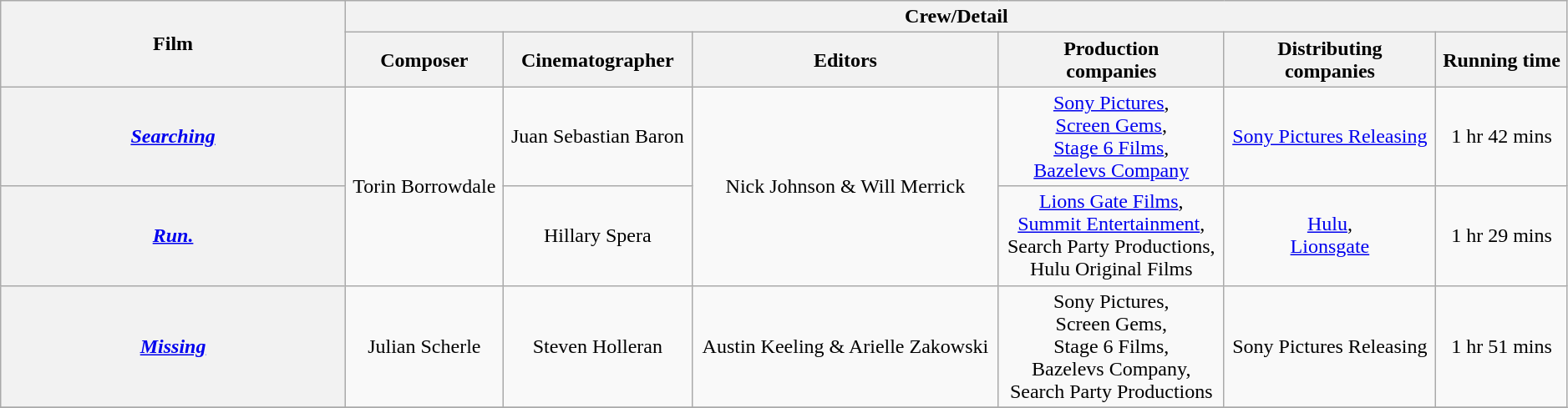<table class="wikitable" style="text-align:center; width:99%;">
<tr>
<th rowspan="2" style="width:22%;">Film</th>
<th colspan="7">Crew/Detail</th>
</tr>
<tr>
<th style="text-align:center;">Composer</th>
<th style="text-align:center;">Cinematographer</th>
<th style="text-align:center;">Editors</th>
<th style="text-align:center;">Production <br>companies</th>
<th style="text-align:center;">Distributing <br>companies</th>
<th style="text-align:center;">Running time</th>
</tr>
<tr>
<th><em><a href='#'>Searching</a></em></th>
<td rowspan="2">Torin Borrowdale</td>
<td>Juan Sebastian Baron</td>
<td rowspan="2">Nick Johnson & Will Merrick</td>
<td><a href='#'>Sony Pictures</a>, <br><a href='#'>Screen Gems</a>, <br><a href='#'>Stage 6 Films</a>, <br><a href='#'>Bazelevs Company</a></td>
<td><a href='#'>Sony Pictures Releasing</a></td>
<td>1 hr 42 mins</td>
</tr>
<tr>
<th><em><a href='#'>Run.</a></em></th>
<td>Hillary Spera</td>
<td><a href='#'>Lions Gate Films</a>, <br><a href='#'>Summit Entertainment</a>, <br>Search Party Productions, <br>Hulu Original Films</td>
<td><a href='#'>Hulu</a>, <br><a href='#'>Lionsgate</a></td>
<td>1 hr 29 mins</td>
</tr>
<tr>
<th><em><a href='#'>Missing</a></em></th>
<td>Julian Scherle</td>
<td>Steven Holleran</td>
<td>Austin Keeling & Arielle Zakowski</td>
<td>Sony Pictures, <br>Screen Gems, <br>Stage 6 Films, <br>Bazelevs Company, <br>Search Party Productions</td>
<td>Sony Pictures Releasing</td>
<td>1 hr 51 mins</td>
</tr>
<tr>
</tr>
</table>
